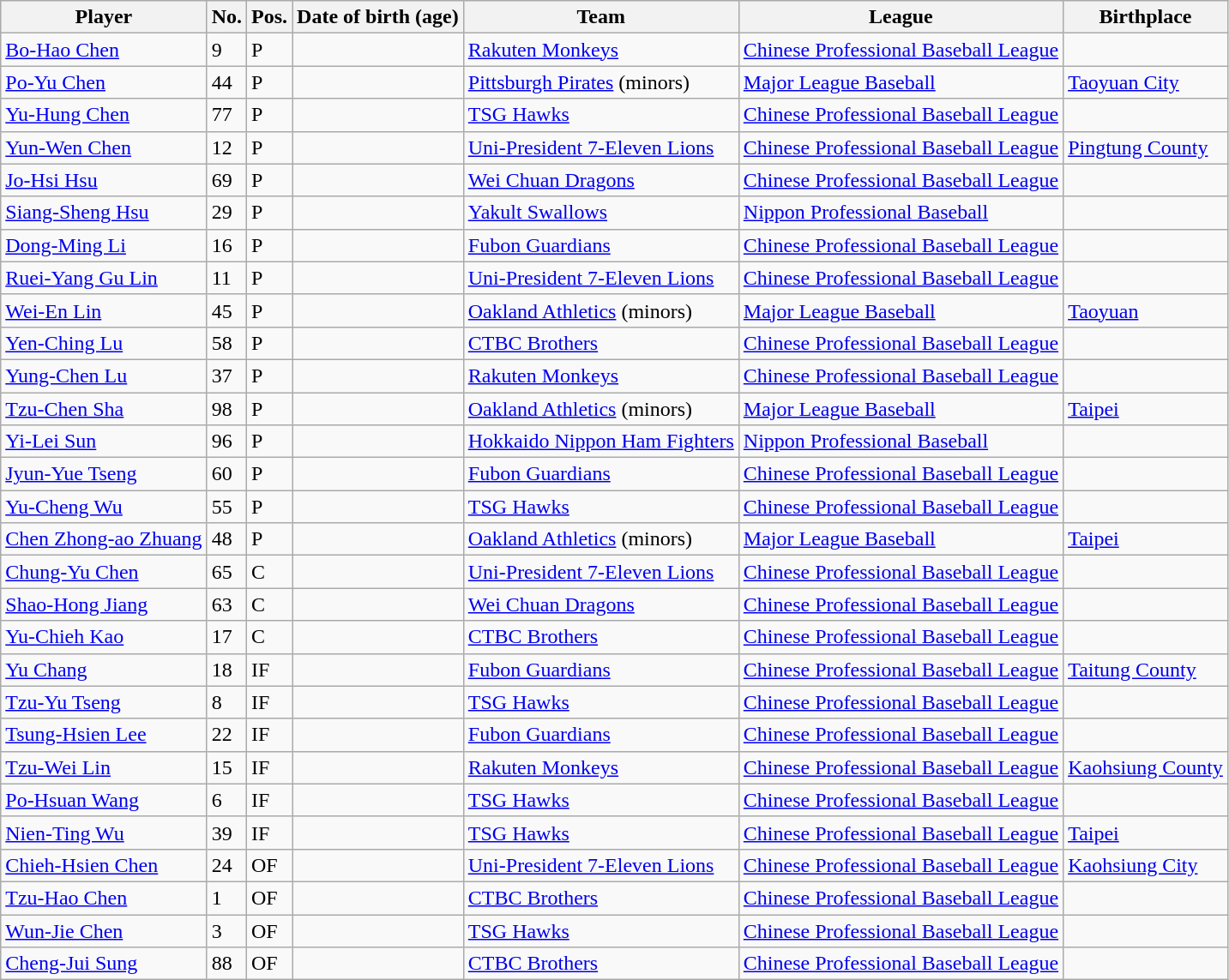<table class="wikitable sortable plainrowheaders" style="white-space:nowrap;">
<tr>
<th scope="col">Player</th>
<th scope="col">No.</th>
<th scope="col">Pos.</th>
<th scope="col">Date of birth (age)</th>
<th scope="col">Team</th>
<th scope="col">League</th>
<th scope="col">Birthplace</th>
</tr>
<tr>
<td><a href='#'>Bo-Hao Chen</a></td>
<td>9</td>
<td>P</td>
<td></td>
<td> <a href='#'>Rakuten Monkeys</a></td>
<td><a href='#'>Chinese Professional Baseball League</a></td>
<td></td>
</tr>
<tr>
<td><a href='#'>Po-Yu Chen</a></td>
<td>44</td>
<td>P</td>
<td></td>
<td> <a href='#'>Pittsburgh Pirates</a> (minors)</td>
<td><a href='#'>Major League Baseball</a></td>
<td> <a href='#'>Taoyuan City</a></td>
</tr>
<tr>
<td><a href='#'>Yu-Hung Chen</a></td>
<td>77</td>
<td>P</td>
<td></td>
<td> <a href='#'>TSG Hawks</a></td>
<td><a href='#'>Chinese Professional Baseball League</a></td>
<td></td>
</tr>
<tr>
<td><a href='#'>Yun-Wen Chen</a></td>
<td>12</td>
<td>P</td>
<td></td>
<td> <a href='#'>Uni-President 7-Eleven Lions</a></td>
<td><a href='#'>Chinese Professional Baseball League</a></td>
<td> <a href='#'>Pingtung County</a></td>
</tr>
<tr>
<td><a href='#'>Jo-Hsi Hsu</a></td>
<td>69</td>
<td>P</td>
<td></td>
<td> <a href='#'>Wei Chuan Dragons</a></td>
<td><a href='#'>Chinese Professional Baseball League</a></td>
<td></td>
</tr>
<tr>
<td><a href='#'>Siang-Sheng Hsu</a></td>
<td>29</td>
<td>P</td>
<td></td>
<td> <a href='#'>Yakult Swallows</a></td>
<td><a href='#'>Nippon Professional Baseball</a></td>
<td></td>
</tr>
<tr>
<td><a href='#'>Dong-Ming Li</a></td>
<td>16</td>
<td>P</td>
<td></td>
<td> <a href='#'>Fubon Guardians</a></td>
<td><a href='#'>Chinese Professional Baseball League</a></td>
<td></td>
</tr>
<tr>
<td><a href='#'>Ruei-Yang Gu Lin</a></td>
<td>11</td>
<td>P</td>
<td></td>
<td> <a href='#'>Uni-President 7-Eleven Lions</a></td>
<td><a href='#'>Chinese Professional Baseball League</a></td>
<td></td>
</tr>
<tr>
<td><a href='#'>Wei-En Lin</a></td>
<td>45</td>
<td>P</td>
<td></td>
<td> <a href='#'>Oakland Athletics</a> (minors)</td>
<td><a href='#'>Major League Baseball</a></td>
<td> <a href='#'>Taoyuan</a></td>
</tr>
<tr>
<td><a href='#'>Yen-Ching Lu</a></td>
<td>58</td>
<td>P</td>
<td></td>
<td> <a href='#'>CTBC Brothers</a></td>
<td><a href='#'>Chinese Professional Baseball League</a></td>
<td></td>
</tr>
<tr>
<td><a href='#'>Yung-Chen Lu</a></td>
<td>37</td>
<td>P</td>
<td></td>
<td> <a href='#'>Rakuten Monkeys</a></td>
<td><a href='#'>Chinese Professional Baseball League</a></td>
<td></td>
</tr>
<tr>
<td><a href='#'>Tzu-Chen Sha</a></td>
<td>98</td>
<td>P</td>
<td></td>
<td> <a href='#'>Oakland Athletics</a> (minors)</td>
<td><a href='#'>Major League Baseball</a></td>
<td> <a href='#'>Taipei</a></td>
</tr>
<tr>
<td><a href='#'>Yi-Lei Sun</a></td>
<td>96</td>
<td>P</td>
<td></td>
<td> <a href='#'>Hokkaido Nippon Ham Fighters</a></td>
<td><a href='#'>Nippon Professional Baseball</a></td>
<td></td>
</tr>
<tr>
<td><a href='#'>Jyun-Yue Tseng</a></td>
<td>60</td>
<td>P</td>
<td></td>
<td> <a href='#'>Fubon Guardians</a></td>
<td><a href='#'>Chinese Professional Baseball League</a></td>
<td></td>
</tr>
<tr>
<td><a href='#'>Yu-Cheng Wu</a></td>
<td>55</td>
<td>P</td>
<td></td>
<td> <a href='#'>TSG Hawks</a></td>
<td><a href='#'>Chinese Professional Baseball League</a></td>
<td></td>
</tr>
<tr>
<td><a href='#'>Chen Zhong-ao Zhuang</a></td>
<td>48</td>
<td>P</td>
<td></td>
<td> <a href='#'>Oakland Athletics</a> (minors)</td>
<td><a href='#'>Major League Baseball</a></td>
<td> <a href='#'>Taipei</a></td>
</tr>
<tr>
<td><a href='#'>Chung-Yu Chen</a></td>
<td>65</td>
<td>C</td>
<td></td>
<td> <a href='#'>Uni-President 7-Eleven Lions</a></td>
<td><a href='#'>Chinese Professional Baseball League</a></td>
<td></td>
</tr>
<tr>
<td><a href='#'>Shao-Hong Jiang</a></td>
<td>63</td>
<td>C</td>
<td></td>
<td> <a href='#'>Wei Chuan Dragons</a></td>
<td><a href='#'>Chinese Professional Baseball League</a></td>
<td></td>
</tr>
<tr>
<td><a href='#'>Yu-Chieh Kao</a></td>
<td>17</td>
<td>C</td>
<td></td>
<td> <a href='#'>CTBC Brothers</a></td>
<td><a href='#'>Chinese Professional Baseball League</a></td>
<td></td>
</tr>
<tr>
<td><a href='#'>Yu Chang</a></td>
<td>18</td>
<td>IF</td>
<td></td>
<td> <a href='#'>Fubon Guardians</a></td>
<td><a href='#'>Chinese Professional Baseball League</a></td>
<td> <a href='#'>Taitung County</a></td>
</tr>
<tr>
<td><a href='#'>Tzu-Yu Tseng</a></td>
<td>8</td>
<td>IF</td>
<td></td>
<td> <a href='#'>TSG Hawks</a></td>
<td><a href='#'>Chinese Professional Baseball League</a></td>
<td></td>
</tr>
<tr>
<td><a href='#'>Tsung-Hsien Lee</a></td>
<td>22</td>
<td>IF</td>
<td></td>
<td> <a href='#'>Fubon Guardians</a></td>
<td><a href='#'>Chinese Professional Baseball League</a></td>
<td></td>
</tr>
<tr>
<td><a href='#'>Tzu-Wei Lin</a></td>
<td>15</td>
<td>IF</td>
<td></td>
<td> <a href='#'>Rakuten Monkeys</a></td>
<td><a href='#'>Chinese Professional Baseball League</a></td>
<td> <a href='#'>Kaohsiung County</a></td>
</tr>
<tr>
<td><a href='#'>Po-Hsuan Wang</a></td>
<td>6</td>
<td>IF</td>
<td></td>
<td> <a href='#'>TSG Hawks</a></td>
<td><a href='#'>Chinese Professional Baseball League</a></td>
<td></td>
</tr>
<tr>
<td><a href='#'>Nien-Ting Wu</a></td>
<td>39</td>
<td>IF</td>
<td></td>
<td> <a href='#'>TSG Hawks</a></td>
<td><a href='#'>Chinese Professional Baseball League</a></td>
<td> <a href='#'>Taipei</a></td>
</tr>
<tr>
<td><a href='#'>Chieh-Hsien Chen</a></td>
<td>24</td>
<td>OF</td>
<td></td>
<td> <a href='#'>Uni-President 7-Eleven Lions</a></td>
<td><a href='#'>Chinese Professional Baseball League</a></td>
<td> <a href='#'>Kaohsiung City</a></td>
</tr>
<tr>
<td><a href='#'>Tzu-Hao Chen</a></td>
<td>1</td>
<td>OF</td>
<td></td>
<td> <a href='#'>CTBC Brothers</a></td>
<td><a href='#'>Chinese Professional Baseball League</a></td>
<td></td>
</tr>
<tr>
<td><a href='#'>Wun-Jie Chen</a></td>
<td>3</td>
<td>OF</td>
<td></td>
<td> <a href='#'>TSG Hawks</a></td>
<td><a href='#'>Chinese Professional Baseball League</a></td>
<td></td>
</tr>
<tr>
<td><a href='#'>Cheng-Jui Sung</a></td>
<td>88</td>
<td>OF</td>
<td></td>
<td> <a href='#'>CTBC Brothers</a></td>
<td><a href='#'>Chinese Professional Baseball League</a></td>
<td></td>
</tr>
</table>
